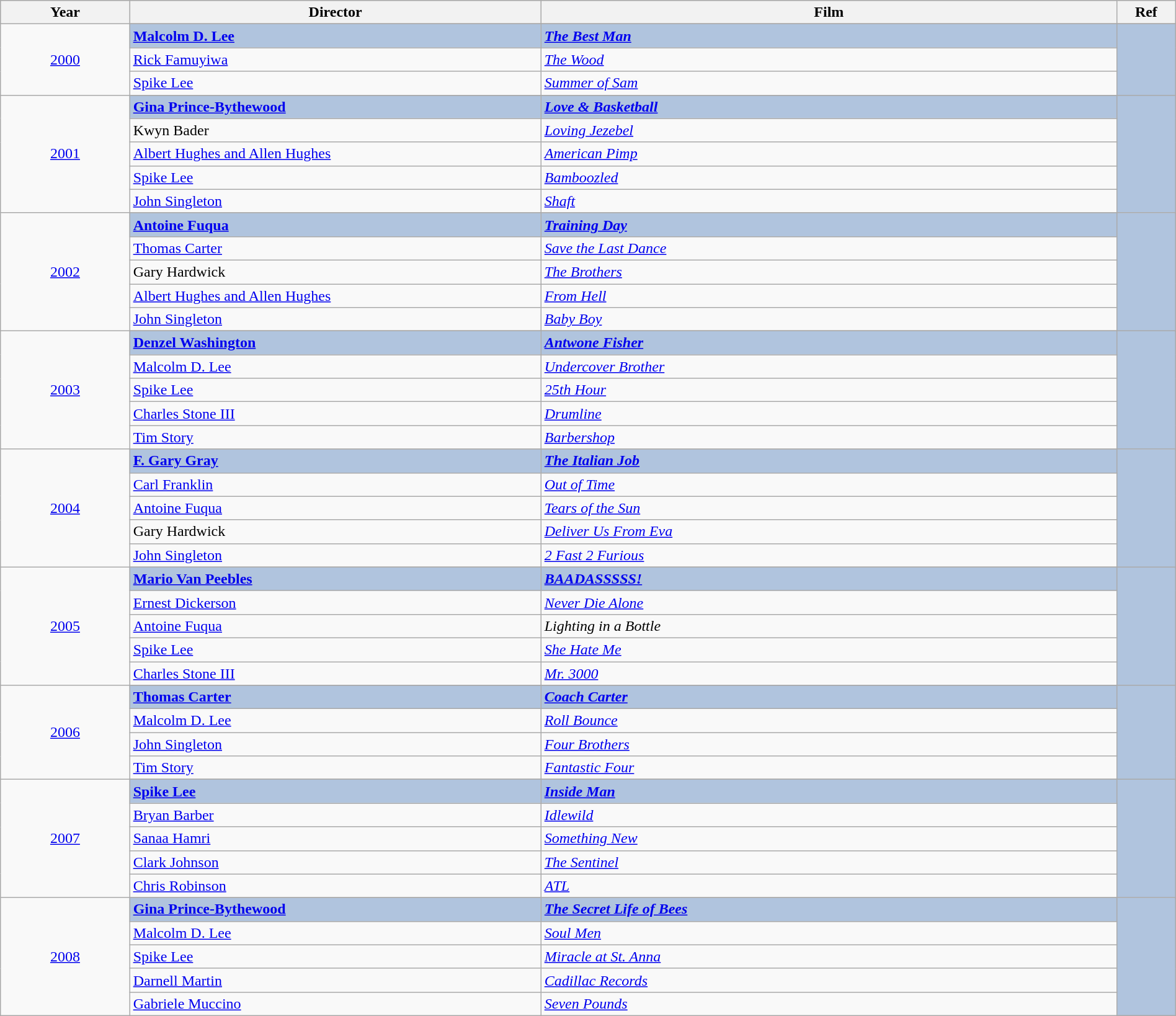<table class="wikitable" style="width:100%;">
<tr style="background:#bebebe;">
<th style="width:11%;">Year</th>
<th style="width:35%;">Director</th>
<th style="width:49%;">Film</th>
<th style="width:5%;">Ref</th>
</tr>
<tr>
<td rowspan="4" align="center"><a href='#'>2000</a></td>
</tr>
<tr style="background:#B0C4DE">
<td><strong><a href='#'>Malcolm D. Lee</a></strong></td>
<td><strong><em><a href='#'>The Best Man</a></em></strong></td>
<td rowspan="4" align="center"></td>
</tr>
<tr>
<td><a href='#'>Rick Famuyiwa</a></td>
<td><em><a href='#'>The Wood</a></em></td>
</tr>
<tr>
<td><a href='#'>Spike Lee</a></td>
<td><em><a href='#'>Summer of Sam</a></em></td>
</tr>
<tr>
<td rowspan="6" align="center"><a href='#'>2001</a></td>
</tr>
<tr style="background:#B0C4DE">
<td><strong><a href='#'>Gina Prince-Bythewood</a></strong></td>
<td><strong><em><a href='#'>Love & Basketball</a></em></strong></td>
<td rowspan="6" align="center"></td>
</tr>
<tr>
<td>Kwyn Bader</td>
<td><em><a href='#'>Loving Jezebel</a></em></td>
</tr>
<tr>
<td><a href='#'>Albert Hughes and Allen Hughes</a></td>
<td><em><a href='#'>American Pimp</a></em></td>
</tr>
<tr>
<td><a href='#'>Spike Lee</a></td>
<td><em><a href='#'>Bamboozled</a></em></td>
</tr>
<tr>
<td><a href='#'>John Singleton</a></td>
<td><em><a href='#'>Shaft</a></em></td>
</tr>
<tr>
<td rowspan="6" align="center"><a href='#'>2002</a></td>
</tr>
<tr style="background:#B0C4DE">
<td><strong><a href='#'>Antoine Fuqua</a></strong></td>
<td><strong><em><a href='#'>Training Day</a></em></strong></td>
<td rowspan="6" align="center"></td>
</tr>
<tr>
<td><a href='#'>Thomas Carter</a></td>
<td><em><a href='#'>Save the Last Dance</a></em></td>
</tr>
<tr>
<td>Gary Hardwick</td>
<td><em><a href='#'>The Brothers</a></em></td>
</tr>
<tr>
<td><a href='#'>Albert Hughes and Allen Hughes</a></td>
<td><em><a href='#'>From Hell</a></em></td>
</tr>
<tr>
<td><a href='#'>John Singleton</a></td>
<td><em><a href='#'>Baby Boy</a></em></td>
</tr>
<tr>
<td rowspan="6" align="center"><a href='#'>2003</a></td>
</tr>
<tr style="background:#B0C4DE">
<td><strong><a href='#'>Denzel Washington</a></strong></td>
<td><strong><em><a href='#'>Antwone Fisher</a></em></strong></td>
<td rowspan="6" align="center"></td>
</tr>
<tr>
<td><a href='#'>Malcolm D. Lee</a></td>
<td><em><a href='#'>Undercover Brother</a></em></td>
</tr>
<tr>
<td><a href='#'>Spike Lee</a></td>
<td><em><a href='#'>25th Hour</a></em></td>
</tr>
<tr>
<td><a href='#'>Charles Stone III</a></td>
<td><em><a href='#'>Drumline</a></em></td>
</tr>
<tr>
<td><a href='#'>Tim Story</a></td>
<td><em><a href='#'>Barbershop</a></em></td>
</tr>
<tr>
<td rowspan="6" align="center"><a href='#'>2004</a></td>
</tr>
<tr style="background:#B0C4DE">
<td><strong><a href='#'>F. Gary Gray</a></strong></td>
<td><strong><em><a href='#'>The Italian Job</a></em></strong></td>
<td rowspan="6" align="center"></td>
</tr>
<tr>
<td><a href='#'>Carl Franklin</a></td>
<td><em><a href='#'>Out of Time</a></em></td>
</tr>
<tr>
<td><a href='#'>Antoine Fuqua</a></td>
<td><em><a href='#'>Tears of the Sun</a></em></td>
</tr>
<tr>
<td>Gary Hardwick</td>
<td><em><a href='#'>Deliver Us From Eva</a></em></td>
</tr>
<tr>
<td><a href='#'>John Singleton</a></td>
<td><em><a href='#'>2 Fast 2 Furious</a></em></td>
</tr>
<tr>
<td rowspan="6" align="center"><a href='#'>2005</a></td>
</tr>
<tr style="background:#B0C4DE">
<td><strong><a href='#'>Mario Van Peebles</a></strong></td>
<td><strong><em><a href='#'>BAADASSSSS!</a></em></strong></td>
<td rowspan="6" align="center"></td>
</tr>
<tr>
<td><a href='#'>Ernest Dickerson</a></td>
<td><em><a href='#'>Never Die Alone</a></em></td>
</tr>
<tr>
<td><a href='#'>Antoine Fuqua</a></td>
<td><em>Lighting in a Bottle</em></td>
</tr>
<tr>
<td><a href='#'>Spike Lee</a></td>
<td><em><a href='#'>She Hate Me</a></em></td>
</tr>
<tr>
<td><a href='#'>Charles Stone III</a></td>
<td><em><a href='#'>Mr. 3000</a></em></td>
</tr>
<tr>
<td rowspan="5" align="center"><a href='#'>2006</a></td>
</tr>
<tr style="background:#B0C4DE">
<td><strong><a href='#'>Thomas Carter</a></strong></td>
<td><strong><em><a href='#'>Coach Carter</a></em></strong></td>
<td rowspan="5" align="center"></td>
</tr>
<tr>
<td><a href='#'>Malcolm D. Lee</a></td>
<td><em><a href='#'>Roll Bounce</a></em></td>
</tr>
<tr>
<td><a href='#'>John Singleton</a></td>
<td><em><a href='#'>Four Brothers</a></em></td>
</tr>
<tr>
<td><a href='#'>Tim Story</a></td>
<td><em><a href='#'>Fantastic Four</a></em></td>
</tr>
<tr>
<td rowspan="6" align="center"><a href='#'>2007</a></td>
</tr>
<tr style="background:#B0C4DE">
<td><strong><a href='#'>Spike Lee</a></strong></td>
<td><strong><em><a href='#'>Inside Man</a></em></strong></td>
<td rowspan="6" align="center"></td>
</tr>
<tr>
<td><a href='#'>Bryan Barber</a></td>
<td><em><a href='#'>Idlewild</a></em></td>
</tr>
<tr>
<td><a href='#'>Sanaa Hamri</a></td>
<td><em><a href='#'>Something New</a></em></td>
</tr>
<tr>
<td><a href='#'>Clark Johnson</a></td>
<td><em><a href='#'>The Sentinel</a></em></td>
</tr>
<tr>
<td><a href='#'>Chris Robinson</a></td>
<td><em><a href='#'>ATL</a></em></td>
</tr>
<tr>
<td rowspan="6" align="center"><a href='#'>2008</a></td>
</tr>
<tr style="background:#B0C4DE">
<td><strong><a href='#'>Gina Prince-Bythewood</a></strong></td>
<td><strong><em><a href='#'>The Secret Life of Bees</a></em></strong></td>
<td rowspan="6" align="center"></td>
</tr>
<tr>
<td><a href='#'>Malcolm D. Lee</a></td>
<td><em><a href='#'>Soul Men</a></em></td>
</tr>
<tr>
<td><a href='#'>Spike Lee</a></td>
<td><em><a href='#'>Miracle at St. Anna</a></em></td>
</tr>
<tr>
<td><a href='#'>Darnell Martin</a></td>
<td><em><a href='#'>Cadillac Records</a></em></td>
</tr>
<tr>
<td><a href='#'>Gabriele Muccino</a></td>
<td><em><a href='#'>Seven Pounds</a></em></td>
</tr>
</table>
